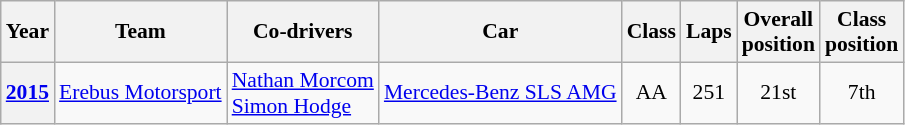<table class="wikitable" style="text-align:center; font-size:90%">
<tr>
<th>Year</th>
<th>Team</th>
<th>Co-drivers</th>
<th>Car</th>
<th>Class</th>
<th>Laps</th>
<th>Overall<br>position</th>
<th>Class<br>position</th>
</tr>
<tr>
<th><a href='#'>2015</a></th>
<td align=left> <a href='#'>Erebus Motorsport</a></td>
<td align=left> <a href='#'>Nathan Morcom</a><br> <a href='#'>Simon Hodge</a></td>
<td align=left><a href='#'>Mercedes-Benz SLS AMG</a></td>
<td>AA</td>
<td>251</td>
<td>21st</td>
<td>7th</td>
</tr>
</table>
